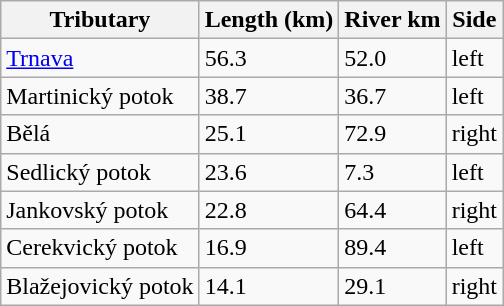<table class="wikitable">
<tr>
<th>Tributary</th>
<th>Length (km)</th>
<th>River km</th>
<th>Side</th>
</tr>
<tr>
<td><a href='#'>Trnava</a></td>
<td>56.3</td>
<td>52.0</td>
<td>left</td>
</tr>
<tr>
<td>Martinický potok</td>
<td>38.7</td>
<td>36.7</td>
<td>left</td>
</tr>
<tr>
<td>Bělá</td>
<td>25.1</td>
<td>72.9</td>
<td>right</td>
</tr>
<tr>
<td>Sedlický potok</td>
<td>23.6</td>
<td>7.3</td>
<td>left</td>
</tr>
<tr>
<td>Jankovský potok</td>
<td>22.8</td>
<td>64.4</td>
<td>right</td>
</tr>
<tr>
<td>Cerekvický potok</td>
<td>16.9</td>
<td>89.4</td>
<td>left</td>
</tr>
<tr>
<td>Blažejovický potok</td>
<td>14.1</td>
<td>29.1</td>
<td>right</td>
</tr>
</table>
